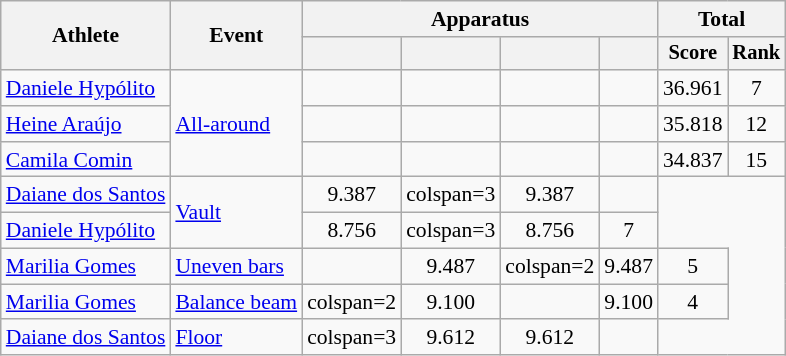<table class=wikitable style=font-size:90%;text-align:center>
<tr>
<th rowspan=2>Athlete</th>
<th rowspan=2>Event</th>
<th colspan=4>Apparatus</th>
<th colspan=2>Total</th>
</tr>
<tr style=font-size:95%>
<th></th>
<th></th>
<th></th>
<th></th>
<th>Score</th>
<th>Rank</th>
</tr>
<tr>
<td align=left><a href='#'>Daniele Hypólito</a></td>
<td align=left rowspan=3><a href='#'>All-around</a></td>
<td></td>
<td></td>
<td></td>
<td></td>
<td>36.961</td>
<td>7</td>
</tr>
<tr>
<td align=left><a href='#'>Heine Araújo</a></td>
<td></td>
<td></td>
<td></td>
<td></td>
<td>35.818</td>
<td>12</td>
</tr>
<tr>
<td align=left><a href='#'>Camila Comin</a></td>
<td></td>
<td></td>
<td></td>
<td></td>
<td>34.837</td>
<td>15</td>
</tr>
<tr>
<td align=left><a href='#'>Daiane dos Santos</a></td>
<td align=left rowspan=2><a href='#'>Vault</a></td>
<td>9.387</td>
<td>colspan=3 </td>
<td>9.387</td>
<td></td>
</tr>
<tr>
<td align=left><a href='#'>Daniele Hypólito</a></td>
<td>8.756</td>
<td>colspan=3 </td>
<td>8.756</td>
<td>7</td>
</tr>
<tr>
<td align=left><a href='#'>Marilia Gomes</a></td>
<td align=left><a href='#'>Uneven bars</a></td>
<td></td>
<td>9.487</td>
<td>colspan=2 </td>
<td>9.487</td>
<td>5</td>
</tr>
<tr>
<td align=left><a href='#'>Marilia Gomes</a></td>
<td align=left><a href='#'>Balance beam</a></td>
<td>colspan=2 </td>
<td>9.100</td>
<td></td>
<td>9.100</td>
<td>4</td>
</tr>
<tr>
<td align=left><a href='#'>Daiane dos Santos</a></td>
<td align=left><a href='#'>Floor</a></td>
<td>colspan=3 </td>
<td>9.612</td>
<td>9.612</td>
<td></td>
</tr>
</table>
